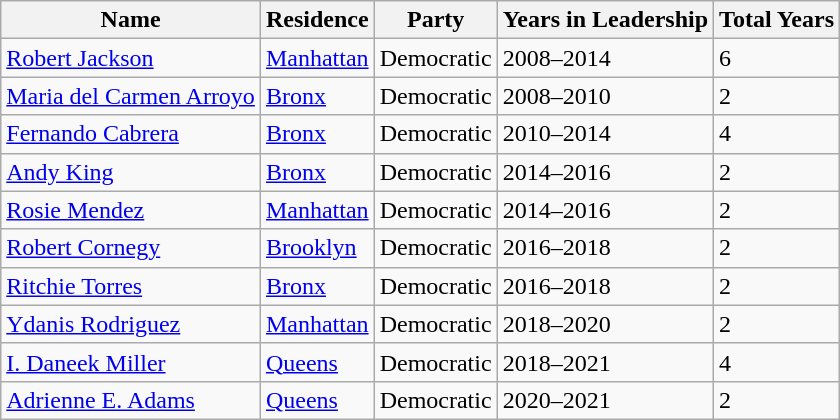<table class="wikitable sortable">
<tr>
<th>Name</th>
<th>Residence</th>
<th>Party</th>
<th>Years in Leadership</th>
<th>Total Years</th>
</tr>
<tr>
<td><a href='#'>Robert Jackson</a></td>
<td><a href='#'>Manhattan</a></td>
<td>Democratic</td>
<td>2008–2014</td>
<td>6</td>
</tr>
<tr>
<td><a href='#'>Maria del Carmen Arroyo</a></td>
<td><a href='#'>Bronx</a></td>
<td>Democratic</td>
<td>2008–2010</td>
<td>2</td>
</tr>
<tr>
<td><a href='#'>Fernando Cabrera</a></td>
<td><a href='#'>Bronx</a></td>
<td>Democratic</td>
<td>2010–2014</td>
<td>4</td>
</tr>
<tr>
<td><a href='#'>Andy King</a></td>
<td><a href='#'>Bronx</a></td>
<td>Democratic</td>
<td>2014–2016</td>
<td>2</td>
</tr>
<tr>
<td><a href='#'>Rosie Mendez</a></td>
<td><a href='#'>Manhattan</a></td>
<td>Democratic</td>
<td>2014–2016</td>
<td>2</td>
</tr>
<tr>
<td><a href='#'>Robert Cornegy</a></td>
<td><a href='#'>Brooklyn</a></td>
<td>Democratic</td>
<td>2016–2018</td>
<td>2</td>
</tr>
<tr>
<td><a href='#'>Ritchie Torres</a></td>
<td><a href='#'>Bronx</a></td>
<td>Democratic</td>
<td>2016–2018</td>
<td>2</td>
</tr>
<tr>
<td><a href='#'>Ydanis Rodriguez</a></td>
<td><a href='#'>Manhattan</a></td>
<td>Democratic</td>
<td>2018–2020</td>
<td>2</td>
</tr>
<tr>
<td><a href='#'>I. Daneek Miller</a></td>
<td><a href='#'>Queens</a></td>
<td>Democratic</td>
<td>2018–2021</td>
<td>4</td>
</tr>
<tr>
<td><a href='#'>Adrienne E. Adams</a></td>
<td><a href='#'>Queens</a></td>
<td>Democratic</td>
<td>2020–2021</td>
<td>2</td>
</tr>
</table>
